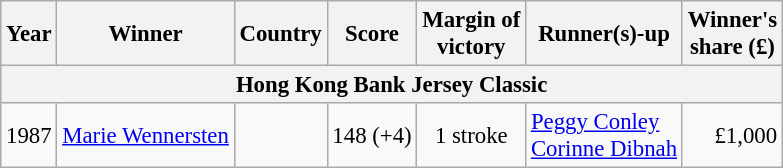<table class=wikitable style="font-size:95%">
<tr>
<th>Year</th>
<th>Winner</th>
<th>Country</th>
<th>Score</th>
<th>Margin of<br>victory</th>
<th>Runner(s)-up</th>
<th>Winner's<br>share (£)</th>
</tr>
<tr>
<th colspan=8>Hong Kong Bank Jersey Classic</th>
</tr>
<tr>
<td>1987</td>
<td><a href='#'>Marie Wennersten</a></td>
<td></td>
<td>148 (+4)</td>
<td align=center>1 stroke</td>
<td> <a href='#'>Peggy Conley</a><br> <a href='#'>Corinne Dibnah</a></td>
<td align=right>£1,000</td>
</tr>
</table>
